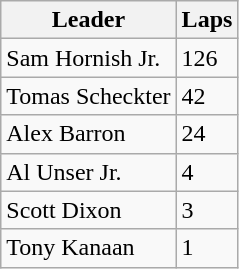<table class="wikitable">
<tr>
<th>Leader</th>
<th>Laps</th>
</tr>
<tr>
<td>Sam Hornish Jr.</td>
<td>126</td>
</tr>
<tr>
<td>Tomas Scheckter</td>
<td>42</td>
</tr>
<tr>
<td>Alex Barron</td>
<td>24</td>
</tr>
<tr>
<td>Al Unser Jr.</td>
<td>4</td>
</tr>
<tr>
<td>Scott Dixon</td>
<td>3</td>
</tr>
<tr>
<td>Tony Kanaan</td>
<td>1</td>
</tr>
</table>
